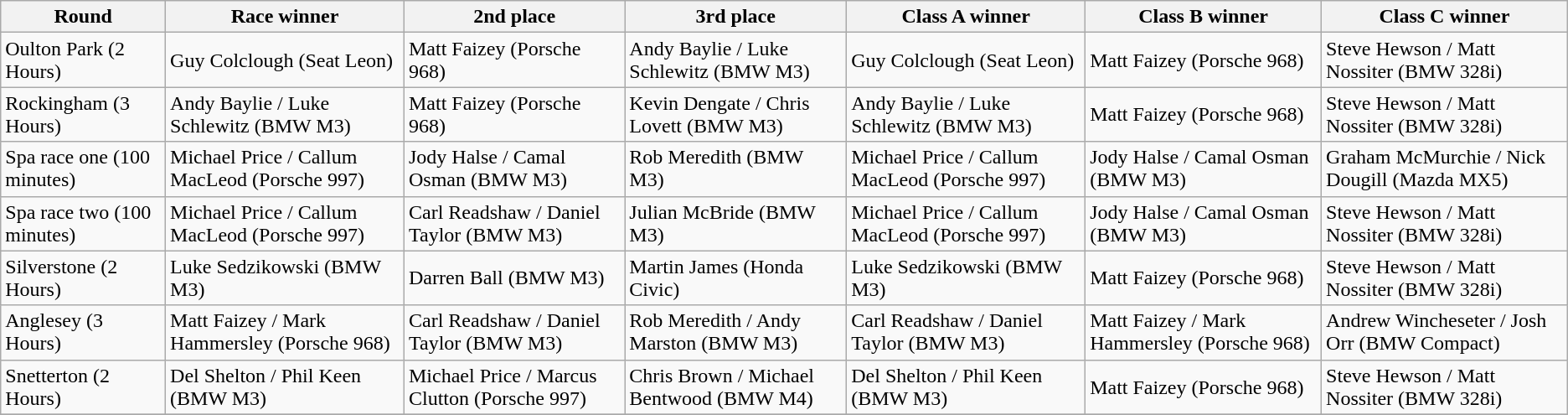<table class="wikitable">
<tr>
<th>Round</th>
<th>Race winner</th>
<th>2nd place</th>
<th>3rd place</th>
<th>Class A winner</th>
<th>Class B winner</th>
<th>Class C winner</th>
</tr>
<tr>
<td>Oulton Park (2 Hours)</td>
<td>Guy Colclough (Seat Leon)</td>
<td>Matt Faizey (Porsche 968)</td>
<td>Andy Baylie / Luke Schlewitz (BMW M3)</td>
<td>Guy Colclough (Seat Leon)</td>
<td>Matt Faizey (Porsche 968)</td>
<td>Steve Hewson / Matt Nossiter (BMW 328i)</td>
</tr>
<tr>
<td>Rockingham (3 Hours)</td>
<td>Andy Baylie / Luke Schlewitz (BMW M3)</td>
<td>Matt Faizey (Porsche 968)</td>
<td>Kevin Dengate / Chris Lovett (BMW M3)</td>
<td>Andy Baylie / Luke Schlewitz (BMW M3)</td>
<td>Matt Faizey (Porsche 968)</td>
<td>Steve Hewson / Matt Nossiter (BMW 328i)</td>
</tr>
<tr>
<td>Spa race one (100 minutes)</td>
<td>Michael Price / Callum MacLeod (Porsche 997)</td>
<td>Jody Halse / Camal Osman (BMW M3)</td>
<td>Rob Meredith (BMW M3)</td>
<td>Michael Price / Callum MacLeod (Porsche 997)</td>
<td>Jody Halse / Camal Osman (BMW M3)</td>
<td>Graham McMurchie / Nick Dougill (Mazda MX5)</td>
</tr>
<tr>
<td>Spa race two (100 minutes)</td>
<td>Michael Price / Callum MacLeod (Porsche 997)</td>
<td>Carl Readshaw / Daniel Taylor (BMW M3)</td>
<td>Julian McBride (BMW M3)</td>
<td>Michael Price / Callum MacLeod (Porsche 997)</td>
<td>Jody Halse / Camal Osman (BMW M3)</td>
<td>Steve Hewson / Matt Nossiter (BMW 328i)</td>
</tr>
<tr>
<td>Silverstone (2 Hours)</td>
<td>Luke Sedzikowski (BMW M3)</td>
<td>Darren Ball (BMW M3)</td>
<td>Martin James (Honda Civic)</td>
<td>Luke Sedzikowski (BMW M3)</td>
<td>Matt Faizey (Porsche 968)</td>
<td>Steve Hewson / Matt Nossiter (BMW 328i)</td>
</tr>
<tr>
<td>Anglesey (3 Hours)</td>
<td>Matt Faizey / Mark Hammersley (Porsche 968)</td>
<td>Carl Readshaw / Daniel Taylor (BMW M3)</td>
<td>Rob Meredith / Andy Marston (BMW M3)</td>
<td>Carl Readshaw / Daniel Taylor (BMW M3)</td>
<td>Matt Faizey / Mark Hammersley (Porsche 968)</td>
<td>Andrew Wincheseter / Josh Orr (BMW Compact)</td>
</tr>
<tr>
<td>Snetterton (2 Hours)</td>
<td>Del Shelton / Phil Keen (BMW M3)</td>
<td>Michael Price / Marcus Clutton (Porsche 997)</td>
<td>Chris Brown / Michael Bentwood (BMW M4)</td>
<td>Del Shelton / Phil Keen (BMW M3)</td>
<td>Matt Faizey (Porsche 968)</td>
<td>Steve Hewson / Matt Nossiter (BMW 328i)</td>
</tr>
<tr>
</tr>
</table>
